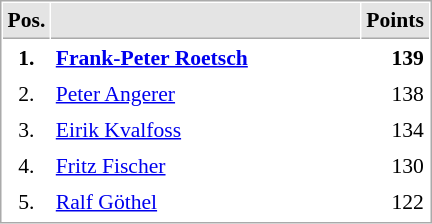<table cellspacing="1" cellpadding="3" style="border:1px solid #AAAAAA;font-size:90%">
<tr bgcolor="#E4E4E4">
<th style="border-bottom:1px solid #AAAAAA" width=10>Pos.</th>
<th style="border-bottom:1px solid #AAAAAA" width=200></th>
<th style="border-bottom:1px solid #AAAAAA" width=20>Points</th>
</tr>
<tr>
<td align="center"><strong>1.</strong></td>
<td> <strong><a href='#'>Frank-Peter Roetsch</a></strong></td>
<td align="right"><strong>139</strong></td>
</tr>
<tr>
<td align="center">2.</td>
<td> <a href='#'>Peter Angerer</a></td>
<td align="right">138</td>
</tr>
<tr>
<td align="center">3.</td>
<td> <a href='#'>Eirik Kvalfoss</a></td>
<td align="right">134</td>
</tr>
<tr>
<td align="center">4.</td>
<td> <a href='#'>Fritz Fischer</a></td>
<td align="right">130</td>
</tr>
<tr>
<td align="center">5.</td>
<td> <a href='#'>Ralf Göthel</a></td>
<td align="right">122</td>
</tr>
<tr>
</tr>
</table>
